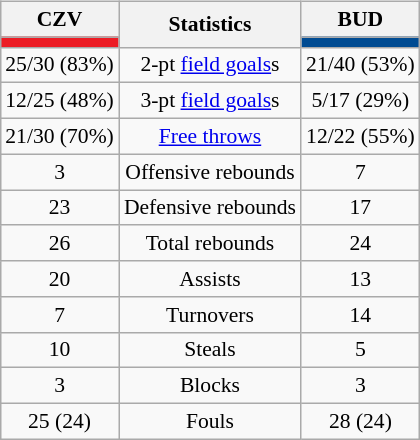<table style="width:100%;">
<tr>
<td valign=top align=right width=33%><br>













</td>
<td style="vertical-align:top; align:center; width:33%;"><br><table style="width:100%;">
<tr>
<td style="width=50%;"></td>
<td></td>
<td style="width=50%;"></td>
</tr>
</table>
<table class="wikitable" style="font-size:90%; text-align:center; margin:auto;" align=center>
<tr>
<th>CZV</th>
<th rowspan=2>Statistics</th>
<th>BUD</th>
</tr>
<tr>
<td style="background:#EC1C24;"></td>
<td style="background:#004B92;"></td>
</tr>
<tr>
<td>25/30 (83%)</td>
<td>2-pt <a href='#'>field goals</a>s</td>
<td>21/40 (53%)</td>
</tr>
<tr>
<td>12/25 (48%)</td>
<td>3-pt <a href='#'>field goals</a>s</td>
<td>5/17 (29%)</td>
</tr>
<tr>
<td>21/30 (70%)</td>
<td><a href='#'>Free throws</a></td>
<td>12/22 (55%)</td>
</tr>
<tr>
<td>3</td>
<td>Offensive rebounds</td>
<td>7</td>
</tr>
<tr>
<td>23</td>
<td>Defensive rebounds</td>
<td>17</td>
</tr>
<tr>
<td>26</td>
<td>Total rebounds</td>
<td>24</td>
</tr>
<tr>
<td>20</td>
<td>Assists</td>
<td>13</td>
</tr>
<tr>
<td>7</td>
<td>Turnovers</td>
<td>14</td>
</tr>
<tr>
<td>10</td>
<td>Steals</td>
<td>5</td>
</tr>
<tr>
<td>3</td>
<td>Blocks</td>
<td>3</td>
</tr>
<tr>
<td>25 (24)</td>
<td>Fouls</td>
<td>28 (24)</td>
</tr>
</table>
</td>
<td style="vertical-align:top; align:left; width:33%;"><br>













</td>
</tr>
</table>
